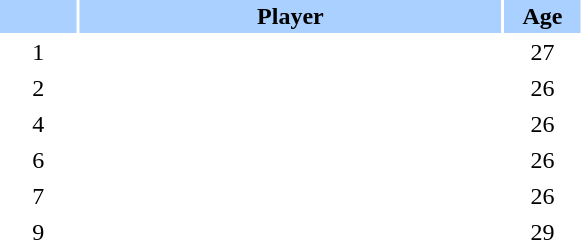<table class="sortable" border="0" cellspacing="2" cellpadding="2">
<tr style="background-color:#AAD0FF">
<th width=8%></th>
<th width=44%>Player</th>
<th width=8%>Age</th>
</tr>
<tr>
<td style="text-align: center;">1</td>
<td></td>
<td style="text-align: center;">27</td>
</tr>
<tr>
<td style="text-align: center;">2</td>
<td></td>
<td style="text-align: center;">26</td>
</tr>
<tr>
<td style="text-align: center;">4</td>
<td></td>
<td style="text-align: center;">26</td>
</tr>
<tr>
<td style="text-align: center;">6</td>
<td></td>
<td style="text-align: center;">26</td>
</tr>
<tr>
<td style="text-align: center;">7</td>
<td></td>
<td style="text-align: center;">26</td>
</tr>
<tr>
<td style="text-align: center;">9</td>
<td></td>
<td style="text-align: center;">29</td>
</tr>
</table>
